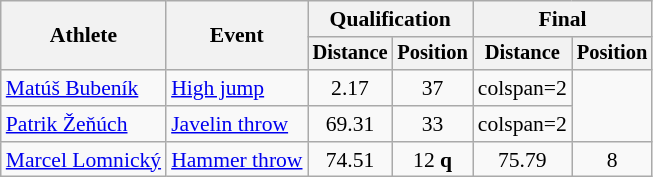<table class=wikitable style="font-size:90%">
<tr>
<th rowspan="2">Athlete</th>
<th rowspan="2">Event</th>
<th colspan="2">Qualification</th>
<th colspan="2">Final</th>
</tr>
<tr style="font-size:95%">
<th>Distance</th>
<th>Position</th>
<th>Distance</th>
<th>Position</th>
</tr>
<tr style=text-align:center>
<td style=text-align:left><a href='#'>Matúš Bubeník</a></td>
<td style=text-align:left><a href='#'>High jump</a></td>
<td>2.17</td>
<td>37</td>
<td>colspan=2 </td>
</tr>
<tr style=text-align:center>
<td style=text-align:left><a href='#'>Patrik Žeňúch</a></td>
<td style=text-align:left><a href='#'>Javelin throw</a></td>
<td>69.31</td>
<td>33</td>
<td>colspan=2 </td>
</tr>
<tr style=text-align:center>
<td style=text-align:left><a href='#'>Marcel Lomnický</a></td>
<td style=text-align:left><a href='#'>Hammer throw</a></td>
<td>74.51</td>
<td>12 <strong>q</strong></td>
<td>75.79</td>
<td>8</td>
</tr>
</table>
